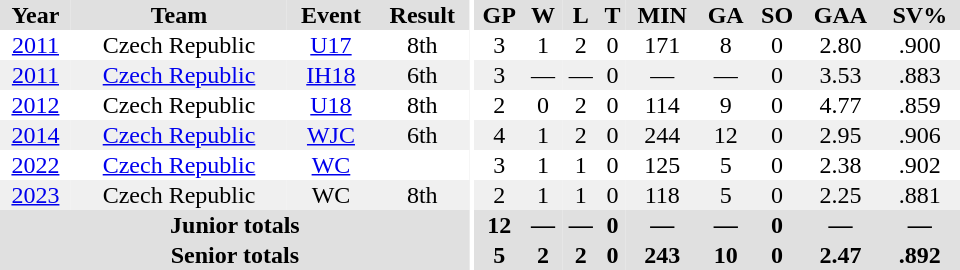<table border="0" cellpadding="1" cellspacing="0" ID="Table3" style="text-align:center; width:40em">
<tr ALIGN="center" bgcolor="#e0e0e0">
<th>Year</th>
<th>Team</th>
<th>Event</th>
<th>Result</th>
<th rowspan="99" bgcolor="#ffffff"></th>
<th>GP</th>
<th>W</th>
<th>L</th>
<th>T</th>
<th>MIN</th>
<th>GA</th>
<th>SO</th>
<th>GAA</th>
<th>SV%</th>
</tr>
<tr ALIGN="center">
<td><a href='#'>2011</a></td>
<td>Czech Republic</td>
<td><a href='#'>U17</a></td>
<td>8th</td>
<td>3</td>
<td>1</td>
<td>2</td>
<td>0</td>
<td>171</td>
<td>8</td>
<td>0</td>
<td>2.80</td>
<td>.900</td>
</tr>
<tr bgcolor="#f0f0f0">
<td><a href='#'>2011</a></td>
<td><a href='#'>Czech Republic</a></td>
<td><a href='#'>IH18</a></td>
<td>6th</td>
<td>3</td>
<td>—</td>
<td>—</td>
<td>0</td>
<td>—</td>
<td>—</td>
<td>0</td>
<td>3.53</td>
<td>.883</td>
</tr>
<tr ALIGN="center">
<td><a href='#'>2012</a></td>
<td>Czech Republic</td>
<td><a href='#'>U18</a></td>
<td>8th</td>
<td>2</td>
<td>0</td>
<td>2</td>
<td>0</td>
<td>114</td>
<td>9</td>
<td>0</td>
<td>4.77</td>
<td>.859</td>
</tr>
<tr bgcolor="#f0f0f0">
<td><a href='#'>2014</a></td>
<td><a href='#'>Czech Republic</a></td>
<td><a href='#'>WJC</a></td>
<td>6th</td>
<td>4</td>
<td>1</td>
<td>2</td>
<td>0</td>
<td>244</td>
<td>12</td>
<td>0</td>
<td>2.95</td>
<td>.906</td>
</tr>
<tr>
<td><a href='#'>2022</a></td>
<td><a href='#'>Czech Republic</a></td>
<td><a href='#'>WC</a></td>
<td></td>
<td>3</td>
<td>1</td>
<td>1</td>
<td>0</td>
<td>125</td>
<td>5</td>
<td>0</td>
<td>2.38</td>
<td>.902</td>
</tr>
<tr bgcolor="#f0f0f0">
<td><a href='#'>2023</a></td>
<td>Czech Republic</td>
<td>WC</td>
<td>8th</td>
<td>2</td>
<td>1</td>
<td>1</td>
<td>0</td>
<td>118</td>
<td>5</td>
<td>0</td>
<td>2.25</td>
<td>.881</td>
</tr>
<tr ALIGN="center" bgcolor="#e0e0e0">
<th colspan=4>Junior totals</th>
<th>12</th>
<th>—</th>
<th>—</th>
<th>0</th>
<th>—</th>
<th>—</th>
<th>0</th>
<th>—</th>
<th>—</th>
</tr>
<tr ALIGN="center" bgcolor="#e0e0e0">
<th colspan=4>Senior totals</th>
<th>5</th>
<th>2</th>
<th>2</th>
<th>0</th>
<th>243</th>
<th>10</th>
<th>0</th>
<th>2.47</th>
<th>.892</th>
</tr>
</table>
